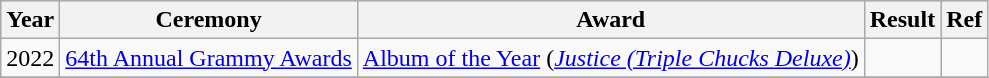<table class="wikitable">
<tr style="background:#ccc; text-align:center;">
<th scope="col">Year</th>
<th scope="col">Ceremony</th>
<th scope="col">Award</th>
<th scope="col">Result</th>
<th>Ref</th>
</tr>
<tr>
<td>2022</td>
<td><a href='#'>64th Annual Grammy Awards</a></td>
<td><a href='#'>Album of the Year</a> (<em><a href='#'>Justice (Triple Chucks Deluxe)</a></em>)</td>
<td></td>
<td style="text-align:center;"></td>
</tr>
<tr>
</tr>
</table>
